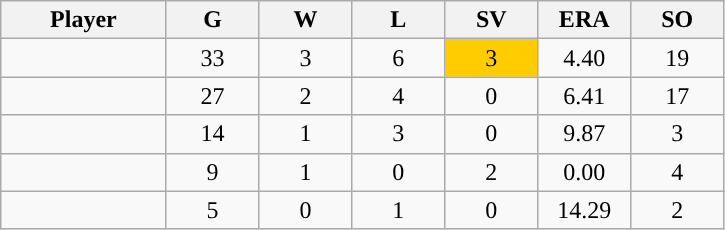<table class="wikitable sortable">
<tr>
<th bgcolor="#DDDDFF" width="16%">Player</th>
<th bgcolor="#DDDDFF" width="9%">G</th>
<th bgcolor="#DDDDFF" width="9%">W</th>
<th bgcolor="#DDDDFF" width="9%">L</th>
<th bgcolor="#DDDDFF" width="9%">SV</th>
<th bgcolor="#DDDDFF" width="9%">ERA</th>
<th bgcolor="#DDDDFF" width="9%">SO</th>
</tr>
<tr align="center">
<td></td>
<td>33</td>
<td>3</td>
<td>6</td>
<td style="background:#fc0;">3</td>
<td>4.40</td>
<td>19</td>
</tr>
<tr align="center">
<td></td>
<td>27</td>
<td>2</td>
<td>4</td>
<td>0</td>
<td>6.41</td>
<td>17</td>
</tr>
<tr align="center">
<td></td>
<td>14</td>
<td>1</td>
<td>3</td>
<td>0</td>
<td>9.87</td>
<td>3</td>
</tr>
<tr align="center">
<td></td>
<td>9</td>
<td>1</td>
<td>0</td>
<td>2</td>
<td>0.00</td>
<td>4</td>
</tr>
<tr align="center">
<td></td>
<td>5</td>
<td>0</td>
<td>1</td>
<td>0</td>
<td>14.29</td>
<td>2</td>
</tr>
</table>
